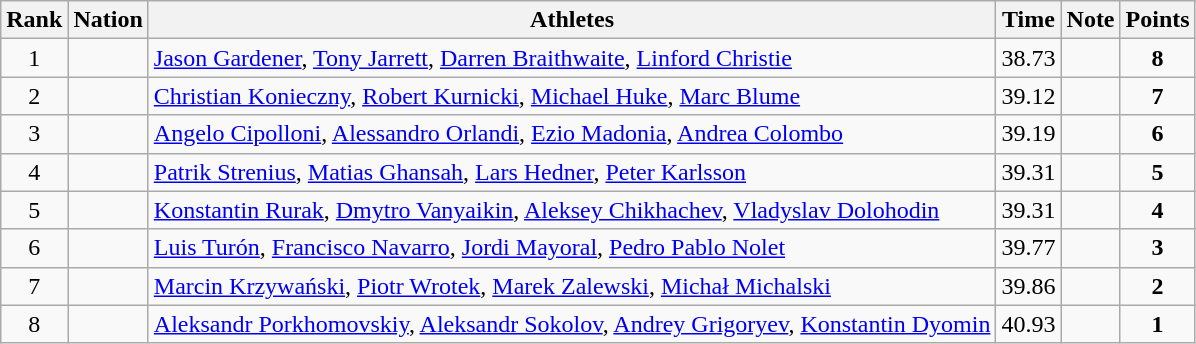<table class="wikitable sortable" style="text-align:center">
<tr>
<th>Rank</th>
<th>Nation</th>
<th>Athletes</th>
<th>Time</th>
<th>Note</th>
<th>Points</th>
</tr>
<tr>
<td>1</td>
<td align=left></td>
<td align=left><a href='#'>Jason Gardener</a>, <a href='#'>Tony Jarrett</a>, <a href='#'>Darren Braithwaite</a>, <a href='#'>Linford Christie</a></td>
<td>38.73</td>
<td></td>
<td><strong>8</strong></td>
</tr>
<tr>
<td>2</td>
<td align=left></td>
<td align=left><a href='#'>Christian Konieczny</a>, <a href='#'>Robert Kurnicki</a>, <a href='#'>Michael Huke</a>, <a href='#'>Marc Blume</a></td>
<td>39.12</td>
<td></td>
<td><strong>7</strong></td>
</tr>
<tr>
<td>3</td>
<td align=left></td>
<td align=left><a href='#'>Angelo Cipolloni</a>, <a href='#'>Alessandro Orlandi</a>, <a href='#'>Ezio Madonia</a>, <a href='#'>Andrea Colombo</a></td>
<td>39.19</td>
<td></td>
<td><strong>6</strong></td>
</tr>
<tr>
<td>4</td>
<td align=left></td>
<td align=left><a href='#'>Patrik Strenius</a>, <a href='#'>Matias Ghansah</a>, <a href='#'>Lars Hedner</a>, <a href='#'>Peter Karlsson</a></td>
<td>39.31</td>
<td></td>
<td><strong>5</strong></td>
</tr>
<tr>
<td>5</td>
<td align=left></td>
<td align=left><a href='#'>Konstantin Rurak</a>, <a href='#'>Dmytro Vanyaikin</a>, <a href='#'>Aleksey Chikhachev</a>, <a href='#'>Vladyslav Dolohodin</a></td>
<td>39.31</td>
<td></td>
<td><strong>4</strong></td>
</tr>
<tr>
<td>6</td>
<td align=left></td>
<td align=left><a href='#'>Luis Turón</a>, <a href='#'>Francisco Navarro</a>, <a href='#'>Jordi Mayoral</a>, <a href='#'>Pedro Pablo Nolet</a></td>
<td>39.77</td>
<td></td>
<td><strong>3</strong></td>
</tr>
<tr>
<td>7</td>
<td align=left></td>
<td align=left><a href='#'>Marcin Krzywański</a>, <a href='#'>Piotr Wrotek</a>, <a href='#'>Marek Zalewski</a>, <a href='#'>Michał Michalski</a></td>
<td>39.86</td>
<td></td>
<td><strong>2</strong></td>
</tr>
<tr>
<td>8</td>
<td align=left></td>
<td align=left><a href='#'>Aleksandr Porkhomovskiy</a>, <a href='#'>Aleksandr Sokolov</a>, <a href='#'>Andrey Grigoryev</a>, <a href='#'>Konstantin Dyomin</a></td>
<td>40.93</td>
<td></td>
<td><strong>1</strong></td>
</tr>
</table>
